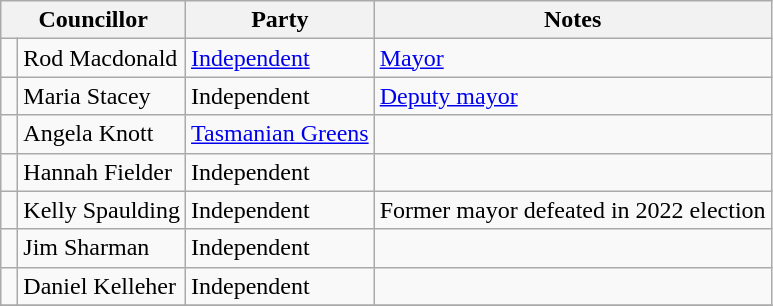<table class="wikitable">
<tr>
<th colspan="2">Councillor</th>
<th>Party</th>
<th>Notes</th>
</tr>
<tr>
<td> </td>
<td>Rod Macdonald</td>
<td><a href='#'>Independent</a></td>
<td><a href='#'>Mayor</a></td>
</tr>
<tr>
<td> </td>
<td>Maria Stacey</td>
<td>Independent</td>
<td><a href='#'>Deputy mayor</a></td>
</tr>
<tr>
<td> </td>
<td>Angela Knott</td>
<td><a href='#'>Tasmanian Greens</a></td>
<td></td>
</tr>
<tr>
<td> </td>
<td>Hannah Fielder</td>
<td>Independent</td>
<td></td>
</tr>
<tr>
<td> </td>
<td>Kelly Spaulding</td>
<td>Independent</td>
<td>Former mayor defeated in 2022 election</td>
</tr>
<tr>
<td> </td>
<td>Jim Sharman</td>
<td>Independent</td>
<td></td>
</tr>
<tr>
<td> </td>
<td>Daniel Kelleher</td>
<td>Independent</td>
<td></td>
</tr>
<tr>
</tr>
</table>
